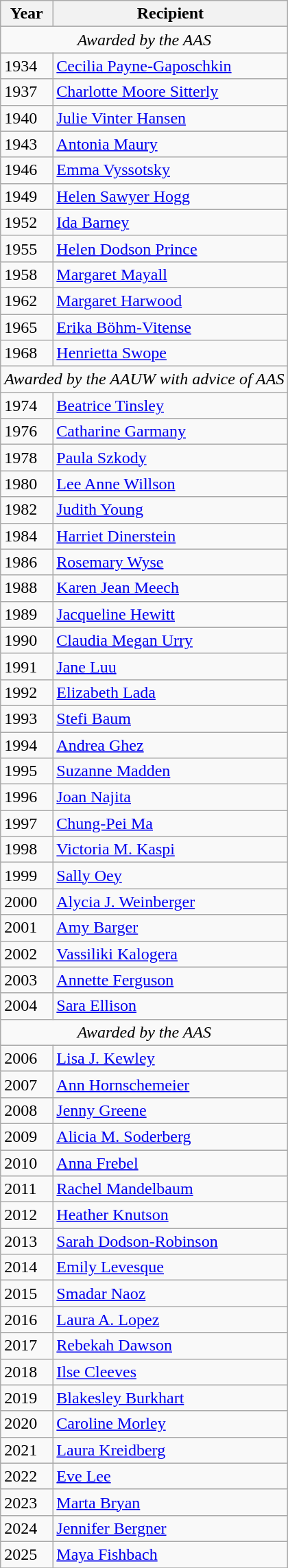<table class="wikitable">
<tr ---->
<th>Year</th>
<th>Recipient</th>
</tr>
<tr ---->
<td colspan="2" style="text-align:center;"><em>Awarded by the AAS</em></td>
</tr>
<tr ---->
<td>1934</td>
<td><a href='#'>Cecilia Payne-Gaposchkin</a></td>
</tr>
<tr ---->
<td>1937</td>
<td><a href='#'>Charlotte Moore Sitterly</a></td>
</tr>
<tr ---->
<td>1940</td>
<td><a href='#'>Julie Vinter Hansen</a></td>
</tr>
<tr ---->
<td>1943</td>
<td><a href='#'>Antonia Maury</a></td>
</tr>
<tr ---->
<td>1946</td>
<td><a href='#'>Emma Vyssotsky</a></td>
</tr>
<tr ---->
<td>1949</td>
<td><a href='#'>Helen Sawyer Hogg</a></td>
</tr>
<tr ---->
<td>1952</td>
<td><a href='#'>Ida Barney</a></td>
</tr>
<tr ---->
<td>1955</td>
<td><a href='#'>Helen Dodson Prince</a></td>
</tr>
<tr ---->
<td>1958</td>
<td><a href='#'>Margaret Mayall</a></td>
</tr>
<tr ---->
<td>1962</td>
<td><a href='#'>Margaret Harwood</a></td>
</tr>
<tr ---->
<td>1965</td>
<td><a href='#'>Erika Böhm-Vitense</a></td>
</tr>
<tr ---->
<td>1968</td>
<td><a href='#'>Henrietta Swope</a></td>
</tr>
<tr ---->
<td colspan="2"><em>Awarded by the AAUW with advice of AAS</em></td>
</tr>
<tr ---->
<td>1974</td>
<td><a href='#'>Beatrice Tinsley</a></td>
</tr>
<tr ---->
<td>1976</td>
<td><a href='#'>Catharine Garmany</a></td>
</tr>
<tr ---->
<td>1978</td>
<td><a href='#'>Paula Szkody</a></td>
</tr>
<tr ---->
<td>1980</td>
<td><a href='#'>Lee Anne Willson</a></td>
</tr>
<tr ---->
<td>1982</td>
<td><a href='#'>Judith Young</a></td>
</tr>
<tr ---->
<td>1984</td>
<td><a href='#'>Harriet Dinerstein</a></td>
</tr>
<tr ---->
<td>1986</td>
<td><a href='#'>Rosemary Wyse</a></td>
</tr>
<tr ---->
<td>1988</td>
<td><a href='#'>Karen Jean Meech</a></td>
</tr>
<tr ---->
<td>1989</td>
<td><a href='#'>Jacqueline Hewitt</a></td>
</tr>
<tr ---->
<td>1990</td>
<td><a href='#'>Claudia Megan Urry</a></td>
</tr>
<tr ---->
<td>1991</td>
<td><a href='#'>Jane Luu</a></td>
</tr>
<tr ---->
<td>1992</td>
<td><a href='#'>Elizabeth Lada</a></td>
</tr>
<tr ---->
<td>1993</td>
<td><a href='#'>Stefi Baum</a></td>
</tr>
<tr ---->
<td>1994</td>
<td><a href='#'>Andrea Ghez</a></td>
</tr>
<tr ---->
<td>1995</td>
<td><a href='#'>Suzanne Madden</a></td>
</tr>
<tr ---->
<td>1996</td>
<td><a href='#'>Joan Najita</a></td>
</tr>
<tr ---->
<td>1997</td>
<td><a href='#'>Chung-Pei Ma</a></td>
</tr>
<tr ---->
<td>1998</td>
<td><a href='#'>Victoria M. Kaspi</a></td>
</tr>
<tr ---->
<td>1999</td>
<td><a href='#'>Sally Oey</a></td>
</tr>
<tr ---->
<td>2000</td>
<td><a href='#'>Alycia J. Weinberger</a></td>
</tr>
<tr ---->
<td>2001</td>
<td><a href='#'>Amy Barger</a></td>
</tr>
<tr ---->
<td>2002</td>
<td><a href='#'>Vassiliki Kalogera</a></td>
</tr>
<tr ---->
<td>2003</td>
<td><a href='#'>Annette Ferguson</a></td>
</tr>
<tr ---->
<td>2004</td>
<td><a href='#'>Sara Ellison</a></td>
</tr>
<tr ---->
<td colspan="2" style="text-align:center;"><em>Awarded by the AAS</em></td>
</tr>
<tr ---->
<td>2006</td>
<td><a href='#'>Lisa J. Kewley</a></td>
</tr>
<tr ---->
<td>2007</td>
<td><a href='#'>Ann Hornschemeier</a></td>
</tr>
<tr ---->
<td>2008</td>
<td><a href='#'>Jenny Greene</a></td>
</tr>
<tr ---->
<td>2009</td>
<td><a href='#'>Alicia M. Soderberg</a></td>
</tr>
<tr ---->
<td>2010</td>
<td><a href='#'>Anna Frebel</a></td>
</tr>
<tr ---->
<td>2011</td>
<td><a href='#'>Rachel Mandelbaum</a></td>
</tr>
<tr ---->
<td>2012</td>
<td><a href='#'>Heather Knutson</a></td>
</tr>
<tr ---->
<td>2013</td>
<td><a href='#'>Sarah Dodson-Robinson</a></td>
</tr>
<tr ---->
<td>2014</td>
<td><a href='#'>Emily Levesque</a></td>
</tr>
<tr ---->
<td>2015</td>
<td><a href='#'>Smadar Naoz</a></td>
</tr>
<tr ---->
<td>2016</td>
<td><a href='#'>Laura A. Lopez</a></td>
</tr>
<tr ---->
<td>2017</td>
<td><a href='#'>Rebekah Dawson</a></td>
</tr>
<tr ---->
<td>2018</td>
<td><a href='#'>Ilse Cleeves</a></td>
</tr>
<tr ---->
<td>2019</td>
<td><a href='#'>Blakesley Burkhart</a></td>
</tr>
<tr ---->
<td>2020</td>
<td><a href='#'>Caroline Morley</a></td>
</tr>
<tr ---->
<td>2021</td>
<td><a href='#'>Laura Kreidberg</a></td>
</tr>
<tr ---->
<td>2022</td>
<td><a href='#'>Eve Lee</a></td>
</tr>
<tr ---->
<td>2023</td>
<td><a href='#'>Marta Bryan</a></td>
</tr>
<tr ---->
<td>2024</td>
<td><a href='#'>Jennifer Bergner</a></td>
</tr>
<tr ---->
<td>2025</td>
<td><a href='#'>Maya Fishbach</a></td>
</tr>
<tr>
</tr>
</table>
